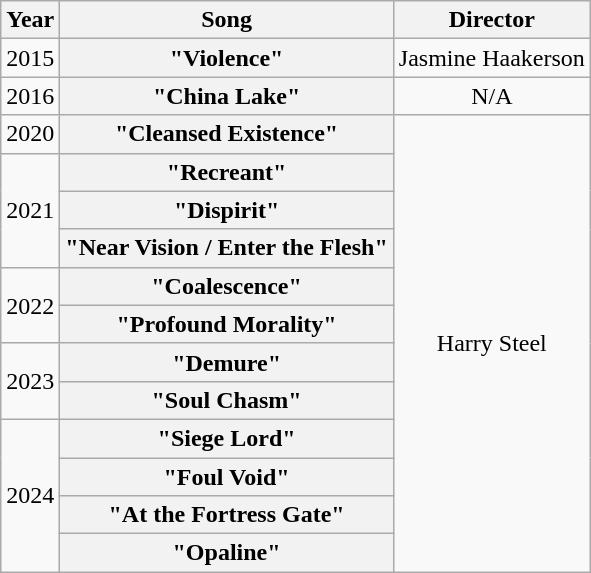<table class="wikitable plainrowheaders" style="text-align:center;">
<tr>
<th scope="col">Year</th>
<th scope="col">Song</th>
<th>Director</th>
</tr>
<tr>
<td>2015</td>
<th scope="row">"Violence"</th>
<td>Jasmine Haakerson</td>
</tr>
<tr>
<td>2016</td>
<th scope="row">"China Lake"</th>
<td>N/A</td>
</tr>
<tr>
<td>2020</td>
<th scope="row">"Cleansed Existence"</th>
<td rowspan="12">Harry Steel</td>
</tr>
<tr>
<td rowspan="3">2021</td>
<th scope="row">"Recreant"</th>
</tr>
<tr>
<th scope="row">"Dispirit"</th>
</tr>
<tr>
<th scope="row">"Near Vision / Enter the Flesh"</th>
</tr>
<tr>
<td rowspan="2">2022</td>
<th scope="row">"Coalescence"</th>
</tr>
<tr>
<th scope="row">"Profound Morality"</th>
</tr>
<tr>
<td rowspan="2">2023</td>
<th scope="row">"Demure"</th>
</tr>
<tr>
<th scope="row">"Soul Chasm"</th>
</tr>
<tr>
<td rowspan="4">2024</td>
<th scope="row">"Siege Lord"</th>
</tr>
<tr>
<th scope="row">"Foul Void"</th>
</tr>
<tr>
<th scope="row">"At the Fortress Gate"</th>
</tr>
<tr>
<th scope="row">"Opaline"</th>
</tr>
</table>
